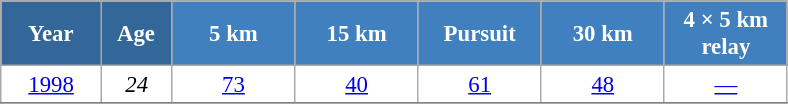<table class="wikitable" style="font-size:95%; text-align:center; border:grey solid 1px; border-collapse:collapse; background:#ffffff;">
<tr>
<th style="background-color:#369; color:white; width:60px;"> Year </th>
<th style="background-color:#369; color:white; width:40px;"> Age </th>
<th style="background-color:#4180be; color:white; width:75px;"> 5 km </th>
<th style="background-color:#4180be; color:white; width:75px;"> 15 km </th>
<th style="background-color:#4180be; color:white; width:75px;"> Pursuit </th>
<th style="background-color:#4180be; color:white; width:75px;"> 30 km </th>
<th style="background-color:#4180be; color:white; width:75px;"> 4 × 5 km <br> relay </th>
</tr>
<tr>
<td><a href='#'>1998</a></td>
<td><em>24</em></td>
<td><a href='#'>73</a></td>
<td><a href='#'>40</a></td>
<td><a href='#'>61</a></td>
<td><a href='#'>48</a></td>
<td><a href='#'>—</a></td>
</tr>
<tr>
</tr>
</table>
